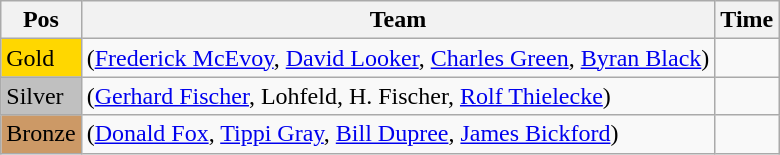<table class="wikitable">
<tr>
<th>Pos</th>
<th>Team</th>
<th>Time</th>
</tr>
<tr>
<td style="background:gold">Gold</td>
<td> (<a href='#'>Frederick McEvoy</a>, <a href='#'>David Looker</a>, <a href='#'>Charles Green</a>, <a href='#'>Byran Black</a>)</td>
<td></td>
</tr>
<tr>
<td style="background:silver">Silver</td>
<td> (<a href='#'>Gerhard Fischer</a>, Lohfeld, H. Fischer, <a href='#'>Rolf Thielecke</a>)</td>
<td></td>
</tr>
<tr>
<td style="background:#cc9966">Bronze</td>
<td> (<a href='#'>Donald Fox</a>, <a href='#'>Tippi Gray</a>, <a href='#'>Bill Dupree</a>, <a href='#'>James Bickford</a>)</td>
<td></td>
</tr>
</table>
